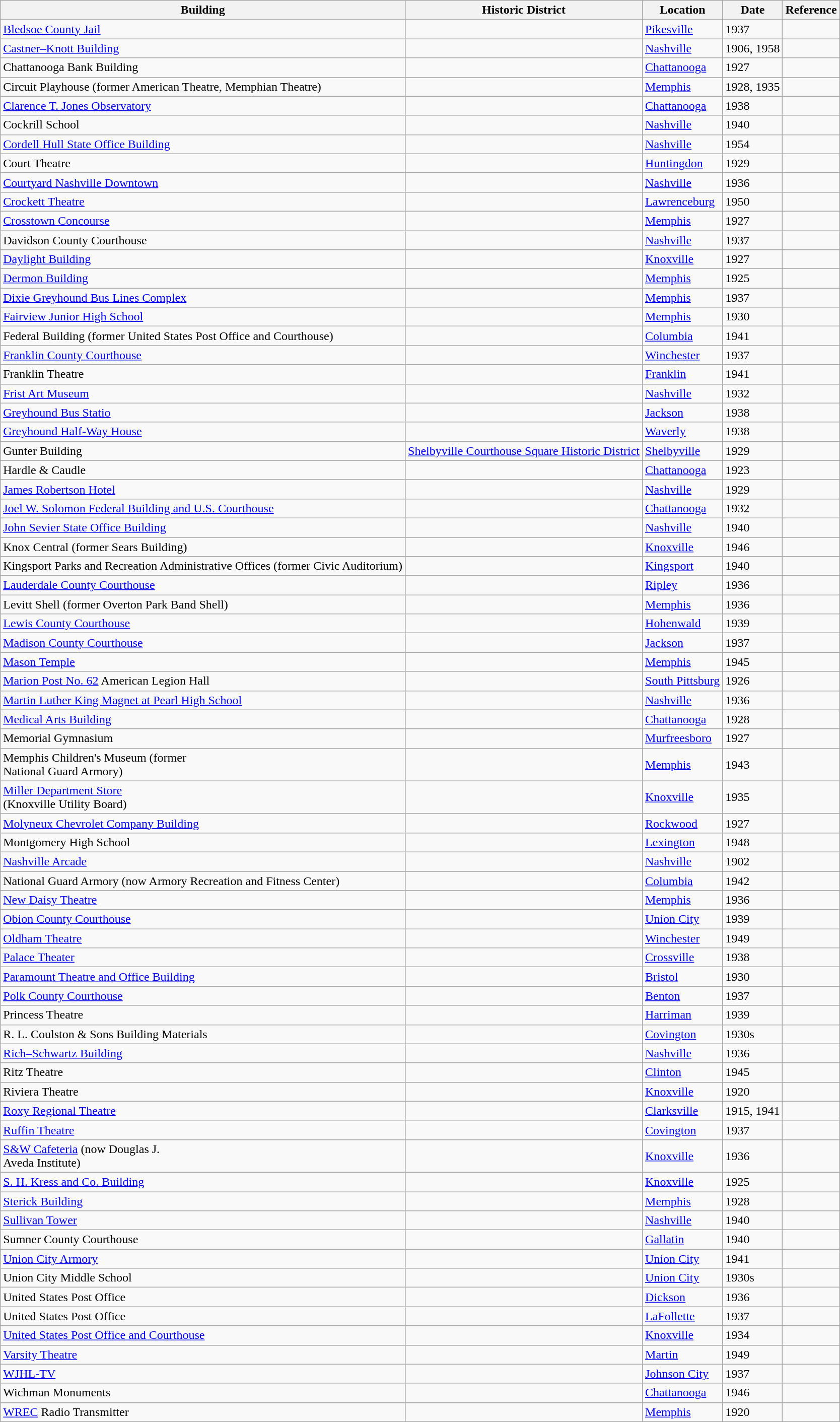<table class="wikitable sortable">
<tr>
<th>Building</th>
<th>Historic District</th>
<th>Location</th>
<th>Date</th>
<th>Reference</th>
</tr>
<tr>
<td><a href='#'>Bledsoe County Jail</a></td>
<td></td>
<td><a href='#'>Pikesville</a></td>
<td>1937</td>
<td></td>
</tr>
<tr>
<td><a href='#'>Castner–Knott Building</a></td>
<td></td>
<td><a href='#'>Nashville</a></td>
<td>1906, 1958</td>
<td></td>
</tr>
<tr>
<td>Chattanooga Bank Building</td>
<td></td>
<td><a href='#'>Chattanooga</a></td>
<td>1927</td>
<td></td>
</tr>
<tr>
<td>Circuit Playhouse (former American Theatre, Memphian Theatre)</td>
<td></td>
<td><a href='#'>Memphis</a></td>
<td>1928, 1935</td>
<td></td>
</tr>
<tr>
<td><a href='#'>Clarence T. Jones Observatory</a></td>
<td></td>
<td><a href='#'>Chattanooga</a></td>
<td>1938</td>
<td></td>
</tr>
<tr>
<td>Cockrill School</td>
<td></td>
<td><a href='#'>Nashville</a></td>
<td>1940</td>
<td></td>
</tr>
<tr>
<td><a href='#'>Cordell Hull State Office Building</a></td>
<td></td>
<td><a href='#'>Nashville</a></td>
<td>1954</td>
<td></td>
</tr>
<tr>
<td>Court Theatre</td>
<td></td>
<td><a href='#'>Huntingdon</a></td>
<td>1929</td>
<td></td>
</tr>
<tr>
<td><a href='#'>Courtyard Nashville Downtown</a></td>
<td></td>
<td><a href='#'>Nashville</a></td>
<td>1936</td>
<td></td>
</tr>
<tr>
<td><a href='#'>Crockett Theatre</a></td>
<td></td>
<td><a href='#'>Lawrenceburg</a></td>
<td>1950</td>
<td></td>
</tr>
<tr>
<td><a href='#'>Crosstown Concourse</a></td>
<td></td>
<td><a href='#'>Memphis</a></td>
<td>1927</td>
<td></td>
</tr>
<tr>
<td>Davidson County Courthouse</td>
<td></td>
<td><a href='#'>Nashville</a></td>
<td>1937</td>
<td></td>
</tr>
<tr>
<td><a href='#'>Daylight Building</a></td>
<td></td>
<td><a href='#'>Knoxville</a></td>
<td>1927</td>
<td></td>
</tr>
<tr>
<td><a href='#'>Dermon Building</a></td>
<td></td>
<td><a href='#'>Memphis</a></td>
<td>1925</td>
<td></td>
</tr>
<tr>
<td><a href='#'>Dixie Greyhound Bus Lines Complex</a></td>
<td></td>
<td><a href='#'>Memphis</a></td>
<td>1937</td>
<td></td>
</tr>
<tr>
<td><a href='#'>Fairview Junior High School</a></td>
<td></td>
<td><a href='#'>Memphis</a></td>
<td>1930</td>
<td></td>
</tr>
<tr>
<td>Federal Building (former United States Post Office and Courthouse)</td>
<td></td>
<td><a href='#'>Columbia</a></td>
<td>1941</td>
<td></td>
</tr>
<tr>
<td><a href='#'>Franklin County Courthouse</a></td>
<td></td>
<td><a href='#'>Winchester</a></td>
<td>1937</td>
<td></td>
</tr>
<tr>
<td>Franklin Theatre</td>
<td></td>
<td><a href='#'>Franklin</a></td>
<td>1941</td>
<td></td>
</tr>
<tr>
<td><a href='#'>Frist Art Museum</a></td>
<td></td>
<td><a href='#'>Nashville</a></td>
<td>1932</td>
<td></td>
</tr>
<tr>
<td><a href='#'>Greyhound Bus Statio</a></td>
<td></td>
<td><a href='#'>Jackson</a></td>
<td>1938</td>
<td></td>
</tr>
<tr>
<td><a href='#'>Greyhound Half-Way House</a></td>
<td></td>
<td><a href='#'>Waverly</a></td>
<td>1938</td>
<td></td>
</tr>
<tr>
<td>Gunter Building</td>
<td><a href='#'>Shelbyville Courthouse Square Historic District</a></td>
<td><a href='#'>Shelbyville</a></td>
<td>1929</td>
<td></td>
</tr>
<tr>
<td>Hardle & Caudle</td>
<td></td>
<td><a href='#'>Chattanooga</a></td>
<td>1923</td>
<td></td>
</tr>
<tr>
<td><a href='#'>James Robertson Hotel</a></td>
<td></td>
<td><a href='#'>Nashville</a></td>
<td>1929</td>
<td></td>
</tr>
<tr>
<td><a href='#'>Joel W. Solomon Federal Building and U.S. Courthouse</a></td>
<td></td>
<td><a href='#'>Chattanooga</a></td>
<td>1932</td>
<td></td>
</tr>
<tr>
<td><a href='#'>John Sevier State Office Building</a></td>
<td></td>
<td><a href='#'>Nashville</a></td>
<td>1940</td>
<td></td>
</tr>
<tr>
<td>Knox Central (former Sears Building)</td>
<td></td>
<td><a href='#'>Knoxville</a></td>
<td>1946</td>
<td></td>
</tr>
<tr>
<td>Kingsport Parks and Recreation Administrative Offices (former Civic Auditorium)</td>
<td></td>
<td><a href='#'>Kingsport</a></td>
<td>1940</td>
<td></td>
</tr>
<tr>
<td><a href='#'>Lauderdale County Courthouse</a></td>
<td></td>
<td><a href='#'>Ripley</a></td>
<td>1936</td>
<td></td>
</tr>
<tr>
<td>Levitt Shell (former Overton Park Band Shell)</td>
<td></td>
<td><a href='#'>Memphis</a></td>
<td>1936</td>
<td></td>
</tr>
<tr>
<td><a href='#'>Lewis County Courthouse</a></td>
<td></td>
<td><a href='#'>Hohenwald</a></td>
<td>1939</td>
<td></td>
</tr>
<tr>
<td><a href='#'>Madison County Courthouse</a></td>
<td></td>
<td><a href='#'>Jackson</a></td>
<td>1937</td>
<td></td>
</tr>
<tr>
<td><a href='#'>Mason Temple</a></td>
<td></td>
<td><a href='#'>Memphis</a></td>
<td>1945</td>
<td></td>
</tr>
<tr>
<td><a href='#'>Marion Post No. 62</a> American Legion Hall</td>
<td></td>
<td><a href='#'>South Pittsburg</a></td>
<td>1926</td>
<td></td>
</tr>
<tr>
<td><a href='#'>Martin Luther King Magnet at Pearl High School</a></td>
<td></td>
<td><a href='#'>Nashville</a></td>
<td>1936</td>
<td></td>
</tr>
<tr>
<td><a href='#'>Medical Arts Building</a></td>
<td></td>
<td><a href='#'>Chattanooga</a></td>
<td>1928</td>
<td></td>
</tr>
<tr>
<td>Memorial Gymnasium</td>
<td></td>
<td><a href='#'>Murfreesboro</a></td>
<td>1927</td>
<td></td>
</tr>
<tr>
<td>Memphis Children's Museum (former<br>National Guard Armory)</td>
<td></td>
<td><a href='#'>Memphis</a></td>
<td>1943</td>
<td></td>
</tr>
<tr>
<td><a href='#'>Miller Department Store</a><br>(Knoxville Utility Board)</td>
<td></td>
<td><a href='#'>Knoxville</a></td>
<td>1935</td>
<td></td>
</tr>
<tr>
<td><a href='#'>Molyneux Chevrolet Company Building</a></td>
<td></td>
<td><a href='#'>Rockwood</a></td>
<td>1927</td>
<td></td>
</tr>
<tr>
<td>Montgomery High School</td>
<td></td>
<td><a href='#'>Lexington</a></td>
<td>1948</td>
<td></td>
</tr>
<tr>
<td><a href='#'>Nashville Arcade</a></td>
<td></td>
<td><a href='#'>Nashville</a></td>
<td>1902</td>
<td></td>
</tr>
<tr>
<td>National Guard Armory (now Armory Recreation and Fitness Center)</td>
<td></td>
<td><a href='#'>Columbia</a></td>
<td>1942</td>
<td></td>
</tr>
<tr>
<td><a href='#'>New Daisy Theatre</a></td>
<td></td>
<td><a href='#'>Memphis</a></td>
<td>1936</td>
<td></td>
</tr>
<tr>
<td><a href='#'>Obion County Courthouse</a></td>
<td></td>
<td><a href='#'>Union City</a></td>
<td>1939</td>
<td></td>
</tr>
<tr>
<td><a href='#'>Oldham Theatre</a></td>
<td></td>
<td><a href='#'>Winchester</a></td>
<td>1949</td>
<td></td>
</tr>
<tr>
<td><a href='#'>Palace Theater</a></td>
<td></td>
<td><a href='#'>Crossville</a></td>
<td>1938</td>
<td></td>
</tr>
<tr>
<td><a href='#'>Paramount Theatre and Office Building</a></td>
<td></td>
<td><a href='#'>Bristol</a></td>
<td>1930</td>
<td></td>
</tr>
<tr>
<td><a href='#'>Polk County Courthouse</a></td>
<td></td>
<td><a href='#'>Benton</a></td>
<td>1937</td>
<td></td>
</tr>
<tr>
<td>Princess Theatre</td>
<td></td>
<td><a href='#'>Harriman</a></td>
<td>1939</td>
<td></td>
</tr>
<tr>
<td>R. L. Coulston & Sons Building Materials</td>
<td></td>
<td><a href='#'>Covington</a></td>
<td>1930s</td>
<td></td>
</tr>
<tr>
<td><a href='#'>Rich–Schwartz Building</a></td>
<td></td>
<td><a href='#'>Nashville</a></td>
<td>1936</td>
<td></td>
</tr>
<tr>
<td>Ritz Theatre</td>
<td></td>
<td><a href='#'>Clinton</a></td>
<td>1945</td>
<td></td>
</tr>
<tr>
<td>Riviera Theatre</td>
<td></td>
<td><a href='#'>Knoxville</a></td>
<td>1920</td>
<td></td>
</tr>
<tr>
<td><a href='#'>Roxy Regional Theatre</a></td>
<td></td>
<td><a href='#'>Clarksville</a></td>
<td>1915, 1941</td>
<td></td>
</tr>
<tr>
<td><a href='#'>Ruffin Theatre</a></td>
<td></td>
<td><a href='#'>Covington</a></td>
<td>1937</td>
<td></td>
</tr>
<tr>
<td><a href='#'>S&W Cafeteria</a> (now Douglas J.<br>Aveda Institute)</td>
<td></td>
<td><a href='#'>Knoxville</a></td>
<td>1936</td>
<td></td>
</tr>
<tr>
<td><a href='#'>S. H. Kress and Co. Building</a></td>
<td></td>
<td><a href='#'>Knoxville</a></td>
<td>1925</td>
<td></td>
</tr>
<tr>
<td><a href='#'>Sterick Building</a></td>
<td></td>
<td><a href='#'>Memphis</a></td>
<td>1928</td>
<td></td>
</tr>
<tr>
<td><a href='#'>Sullivan Tower</a></td>
<td></td>
<td><a href='#'>Nashville</a></td>
<td>1940</td>
<td></td>
</tr>
<tr>
<td>Sumner County Courthouse</td>
<td></td>
<td><a href='#'>Gallatin</a></td>
<td>1940</td>
<td></td>
</tr>
<tr>
<td><a href='#'>Union City Armory</a></td>
<td></td>
<td><a href='#'>Union City</a></td>
<td>1941</td>
<td></td>
</tr>
<tr>
<td>Union City Middle School</td>
<td></td>
<td><a href='#'>Union City</a></td>
<td>1930s</td>
<td></td>
</tr>
<tr>
<td>United States Post Office</td>
<td></td>
<td><a href='#'>Dickson</a></td>
<td>1936</td>
<td></td>
</tr>
<tr>
<td>United States Post Office</td>
<td></td>
<td><a href='#'>LaFollette</a></td>
<td>1937</td>
<td></td>
</tr>
<tr>
<td><a href='#'>United States Post Office and Courthouse</a></td>
<td></td>
<td><a href='#'>Knoxville</a></td>
<td>1934</td>
<td></td>
</tr>
<tr>
<td><a href='#'>Varsity Theatre</a></td>
<td></td>
<td><a href='#'>Martin</a></td>
<td>1949</td>
<td></td>
</tr>
<tr>
<td><a href='#'>WJHL-TV</a></td>
<td></td>
<td><a href='#'>Johnson City</a></td>
<td>1937</td>
<td></td>
</tr>
<tr>
<td>Wichman Monuments</td>
<td></td>
<td><a href='#'>Chattanooga</a></td>
<td>1946</td>
<td></td>
</tr>
<tr>
<td><a href='#'>WREC</a> Radio Transmitter</td>
<td></td>
<td><a href='#'>Memphis</a></td>
<td>1920</td>
<td></td>
</tr>
</table>
